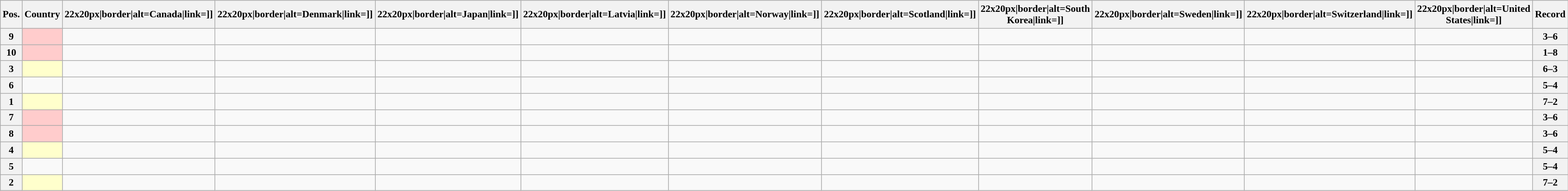<table class="wikitable sortable nowrap" style="text-align:center; font-size:0.9em">
<tr>
<th>Pos.</th>
<th>Country</th>
<th [[Image:>22x20px|border|alt=Canada|link=]]</th>
<th [[Image:>22x20px|border|alt=Denmark|link=]]</th>
<th [[Image:>22x20px|border|alt=Japan|link=]]</th>
<th [[Image:>22x20px|border|alt=Latvia|link=]]</th>
<th [[Image:>22x20px|border|alt=Norway|link=]]</th>
<th [[Image:>22x20px|border|alt=Scotland|link=]]</th>
<th [[Image:>22x20px|border|alt=South Korea|link=]]</th>
<th [[Image:>22x20px|border|alt=Sweden|link=]]</th>
<th [[Image:>22x20px|border|alt=Switzerland|link=]]</th>
<th [[Image:>22x20px|border|alt=United States|link=]]</th>
<th>Record</th>
</tr>
<tr>
<th>9</th>
<td style="text-align:left; background:#ffcccc;"></td>
<td></td>
<td></td>
<td></td>
<td></td>
<td></td>
<td></td>
<td></td>
<td></td>
<td></td>
<td></td>
<th>3–6</th>
</tr>
<tr>
<th>10</th>
<td style="text-align:left; background:#ffcccc;"></td>
<td></td>
<td></td>
<td></td>
<td></td>
<td></td>
<td></td>
<td></td>
<td></td>
<td></td>
<td></td>
<th>1–8</th>
</tr>
<tr>
<th>3</th>
<td style="text-align:left; background:#ffffcc;"></td>
<td></td>
<td></td>
<td></td>
<td></td>
<td></td>
<td></td>
<td></td>
<td></td>
<td></td>
<td></td>
<th>6–3</th>
</tr>
<tr>
<th>6</th>
<td style="text-align:left;"></td>
<td></td>
<td></td>
<td></td>
<td></td>
<td></td>
<td></td>
<td></td>
<td></td>
<td></td>
<td></td>
<th>5–4</th>
</tr>
<tr>
<th>1</th>
<td style="text-align:left; background:#ffffcc;"></td>
<td></td>
<td></td>
<td></td>
<td></td>
<td></td>
<td></td>
<td></td>
<td></td>
<td></td>
<td></td>
<th>7–2</th>
</tr>
<tr>
<th>7</th>
<td style="text-align:left; background:#ffcccc;"></td>
<td></td>
<td></td>
<td></td>
<td></td>
<td></td>
<td></td>
<td></td>
<td></td>
<td></td>
<td></td>
<th>3–6</th>
</tr>
<tr>
<th>8</th>
<td style="text-align:left; background:#ffcccc;"></td>
<td></td>
<td></td>
<td></td>
<td></td>
<td></td>
<td></td>
<td></td>
<td></td>
<td></td>
<td></td>
<th>3–6</th>
</tr>
<tr>
<th>4</th>
<td style="text-align:left; background:#ffffcc;"></td>
<td></td>
<td></td>
<td></td>
<td></td>
<td></td>
<td></td>
<td></td>
<td></td>
<td></td>
<td></td>
<th>5–4</th>
</tr>
<tr>
<th>5</th>
<td style="text-align:left;"></td>
<td></td>
<td></td>
<td></td>
<td></td>
<td></td>
<td></td>
<td></td>
<td></td>
<td></td>
<td></td>
<th>5–4</th>
</tr>
<tr>
<th>2</th>
<td style="text-align:left; background:#ffffcc;"></td>
<td></td>
<td></td>
<td></td>
<td></td>
<td></td>
<td></td>
<td></td>
<td></td>
<td></td>
<td></td>
<th>7–2</th>
</tr>
</table>
